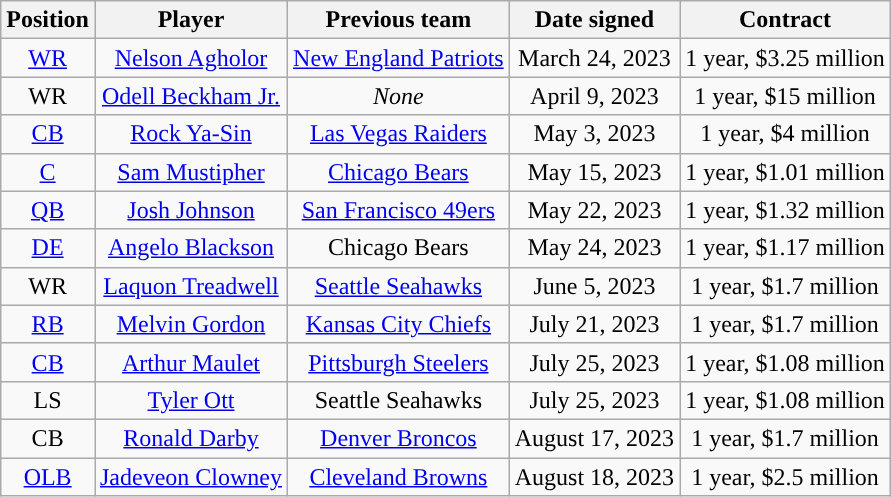<table class="wikitable" style="text-align:center">
<tr>
<th>Position</th>
<th>Player</th>
<th>Previous team</th>
<th>Date signed</th>
<th>Contract</th>
</tr>
<tr>
<td><a href='#'>WR</a></td>
<td><a href='#'>Nelson Agholor</a></td>
<td><a href='#'>New England Patriots</a></td>
<td>March 24, 2023</td>
<td>1 year, $3.25 million</td>
</tr>
<tr>
<td>WR</td>
<td><a href='#'>Odell Beckham Jr.</a></td>
<td><em>None</em> </td>
<td>April 9, 2023</td>
<td>1 year, $15 million</td>
</tr>
<tr>
<td><a href='#'>CB</a></td>
<td><a href='#'>Rock Ya-Sin</a></td>
<td><a href='#'>Las Vegas Raiders</a></td>
<td>May 3, 2023</td>
<td>1 year, $4 million</td>
</tr>
<tr>
<td><a href='#'>C</a></td>
<td><a href='#'>Sam Mustipher</a></td>
<td><a href='#'>Chicago Bears</a></td>
<td>May 15, 2023</td>
<td>1 year, $1.01 million</td>
</tr>
<tr>
<td><a href='#'>QB</a></td>
<td><a href='#'>Josh Johnson</a></td>
<td><a href='#'>San Francisco 49ers</a></td>
<td>May 22, 2023</td>
<td>1 year, $1.32 million</td>
</tr>
<tr>
<td><a href='#'>DE</a></td>
<td><a href='#'>Angelo Blackson</a></td>
<td>Chicago Bears</td>
<td>May 24, 2023</td>
<td>1 year, $1.17 million</td>
</tr>
<tr>
<td>WR</td>
<td><a href='#'>Laquon Treadwell</a></td>
<td><a href='#'>Seattle Seahawks</a></td>
<td>June 5, 2023</td>
<td>1 year, $1.7 million</td>
</tr>
<tr>
<td><a href='#'>RB</a></td>
<td><a href='#'>Melvin Gordon</a></td>
<td><a href='#'>Kansas City Chiefs</a></td>
<td>July 21, 2023</td>
<td>1 year, $1.7 million</td>
</tr>
<tr>
<td><a href='#'>CB</a></td>
<td><a href='#'>Arthur Maulet</a></td>
<td><a href='#'>Pittsburgh Steelers</a></td>
<td>July 25, 2023</td>
<td>1 year, $1.08 million</td>
</tr>
<tr>
<td>LS</td>
<td><a href='#'>Tyler Ott</a></td>
<td>Seattle Seahawks</td>
<td>July 25, 2023</td>
<td>1 year, $1.08 million</td>
</tr>
<tr>
<td>CB</td>
<td><a href='#'>Ronald Darby</a></td>
<td><a href='#'>Denver Broncos</a></td>
<td>August 17, 2023</td>
<td>1 year, $1.7 million</td>
</tr>
<tr>
<td><a href='#'>OLB</a></td>
<td><a href='#'>Jadeveon Clowney</a></td>
<td><a href='#'>Cleveland Browns</a></td>
<td>August 18, 2023</td>
<td>1 year, $2.5 million</td>
</tr>
</table>
